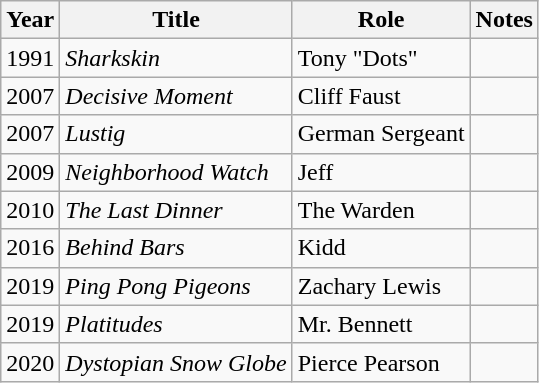<table class="wikitable sortable">
<tr>
<th>Year</th>
<th>Title</th>
<th>Role</th>
<th class="unsortable">Notes</th>
</tr>
<tr>
<td>1991</td>
<td><em>Sharkskin</em></td>
<td>Tony "Dots"</td>
<td></td>
</tr>
<tr>
<td>2007</td>
<td><em>Decisive Moment</em></td>
<td>Cliff Faust</td>
<td></td>
</tr>
<tr>
<td>2007</td>
<td><em>Lustig</em></td>
<td>German Sergeant</td>
<td></td>
</tr>
<tr>
<td>2009</td>
<td><em>Neighborhood Watch</em></td>
<td>Jeff</td>
<td></td>
</tr>
<tr>
<td>2010</td>
<td data-sort-value="Last Dinner, The"><em>The Last Dinner</em></td>
<td>The Warden</td>
<td></td>
</tr>
<tr>
<td>2016</td>
<td><em>Behind Bars</em></td>
<td>Kidd</td>
<td></td>
</tr>
<tr>
<td>2019</td>
<td><em>Ping Pong Pigeons</em></td>
<td>Zachary Lewis</td>
<td></td>
</tr>
<tr>
<td>2019</td>
<td><em>Platitudes</em></td>
<td>Mr. Bennett</td>
<td></td>
</tr>
<tr>
<td>2020</td>
<td><em>Dystopian Snow Globe</em></td>
<td>Pierce Pearson</td>
<td></td>
</tr>
</table>
